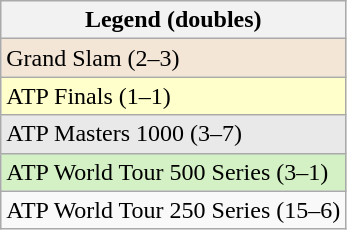<table class="wikitable sortable mw-collapsible mw-collapsed">
<tr>
<th>Legend (doubles)</th>
</tr>
<tr style="background:#f3e6d7;">
<td>Grand Slam (2–3)</td>
</tr>
<tr style="background:#ffffcc;">
<td>ATP Finals (1–1)</td>
</tr>
<tr style="background:#e9e9e9;">
<td>ATP Masters 1000 (3–7)</td>
</tr>
<tr style="background:#d4f1c5;">
<td>ATP World Tour 500 Series (3–1)</td>
</tr>
<tr>
<td>ATP World Tour 250 Series (15–6)</td>
</tr>
</table>
